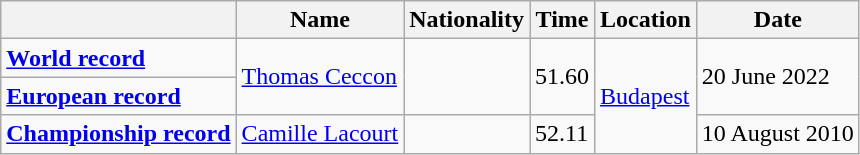<table class=wikitable>
<tr>
<th></th>
<th>Name</th>
<th>Nationality</th>
<th>Time</th>
<th>Location</th>
<th>Date</th>
</tr>
<tr>
<td><strong><a href='#'>World record</a></strong></td>
<td rowspan=2><a href='#'>Thomas Ceccon</a></td>
<td rowspan=2></td>
<td rowspan=2>51.60</td>
<td rowspan=3><a href='#'>Budapest</a></td>
<td rowspan=2>20 June 2022</td>
</tr>
<tr>
<td><strong><a href='#'>European record</a></strong></td>
</tr>
<tr>
<td><strong><a href='#'>Championship record</a></strong></td>
<td><a href='#'>Camille Lacourt</a></td>
<td></td>
<td>52.11</td>
<td>10 August 2010</td>
</tr>
</table>
